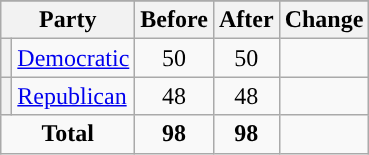<table class="wikitable" style="text-align:center;">
<tr>
</tr>
<tr>
<th colspan=2>Party</th>
<th>Before</th>
<th>After</th>
<th>Change</th>
</tr>
<tr>
<th style="background-color:"></th>
<td style="text-align:left;"><a href='#'>Democratic</a></td>
<td>50</td>
<td>50</td>
<td></td>
</tr>
<tr>
<th style="background-color:"></th>
<td style="text-align:left;"><a href='#'>Republican</a></td>
<td>48</td>
<td>48</td>
<td></td>
</tr>
<tr>
<td colspan=2><strong>Total</strong></td>
<td><strong>98</strong></td>
<td><strong>98</strong></td>
<td></td>
</tr>
</table>
